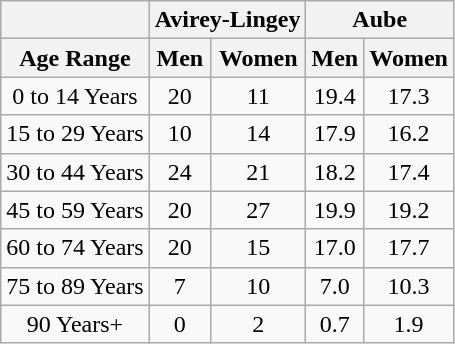<table class="wikitable" style="text-align:center;">
<tr>
<th></th>
<th colspan=2>Avirey-Lingey</th>
<th colspan=2>Aube</th>
</tr>
<tr>
<th>Age Range</th>
<th>Men</th>
<th>Women</th>
<th>Men</th>
<th>Women</th>
</tr>
<tr>
<td>0 to 14 Years</td>
<td>20</td>
<td>11</td>
<td>19.4</td>
<td>17.3</td>
</tr>
<tr>
<td>15 to 29 Years</td>
<td>10</td>
<td>14</td>
<td>17.9</td>
<td>16.2</td>
</tr>
<tr>
<td>30 to 44 Years</td>
<td>24</td>
<td>21</td>
<td>18.2</td>
<td>17.4</td>
</tr>
<tr>
<td>45 to 59 Years</td>
<td>20</td>
<td>27</td>
<td>19.9</td>
<td>19.2</td>
</tr>
<tr>
<td>60 to 74 Years</td>
<td>20</td>
<td>15</td>
<td>17.0</td>
<td>17.7</td>
</tr>
<tr>
<td>75 to 89 Years</td>
<td>7</td>
<td>10</td>
<td>7.0</td>
<td>10.3</td>
</tr>
<tr>
<td>90 Years+</td>
<td>0</td>
<td>2</td>
<td>0.7</td>
<td>1.9</td>
</tr>
</table>
